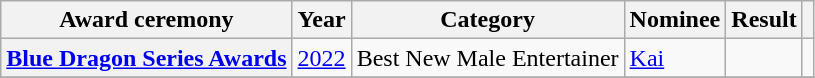<table class="wikitable plainrowheaders sortable">
<tr>
<th scope="col">Award ceremony</th>
<th scope="col">Year</th>
<th scope="col">Category</th>
<th scope="col">Nominee</th>
<th scope="col">Result</th>
<th scope="col" class="unsortable"></th>
</tr>
<tr>
<th rowspan="1" scope="row"><a href='#'>Blue Dragon Series Awards</a></th>
<td><a href='#'>2022</a></td>
<td>Best New Male Entertainer</td>
<td rowspan="1"><a href='#'>Kai</a></td>
<td></td>
<td style="text-align:center"></td>
</tr>
<tr>
</tr>
</table>
